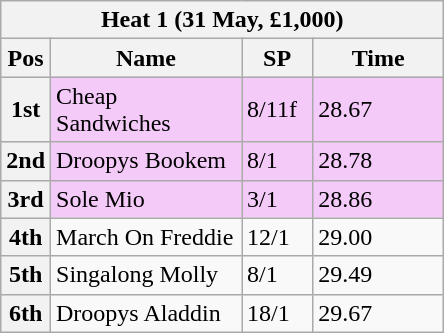<table class="wikitable">
<tr>
<th colspan="6">Heat 1 (31 May, £1,000)</th>
</tr>
<tr>
<th width=20>Pos</th>
<th width=120>Name</th>
<th width=40>SP</th>
<th width=80>Time</th>
</tr>
<tr style="background: #f4caf9;">
<th>1st</th>
<td>Cheap Sandwiches</td>
<td>8/11f</td>
<td>28.67</td>
</tr>
<tr style="background: #f4caf9;">
<th>2nd</th>
<td>Droopys Bookem</td>
<td>8/1</td>
<td>28.78</td>
</tr>
<tr style="background: #f4caf9;">
<th>3rd</th>
<td>Sole Mio</td>
<td>3/1</td>
<td>28.86</td>
</tr>
<tr>
<th>4th</th>
<td>March On Freddie</td>
<td>12/1</td>
<td>29.00</td>
</tr>
<tr>
<th>5th</th>
<td>Singalong Molly</td>
<td>8/1</td>
<td>29.49</td>
</tr>
<tr>
<th>6th</th>
<td>Droopys Aladdin</td>
<td>18/1</td>
<td>29.67</td>
</tr>
</table>
